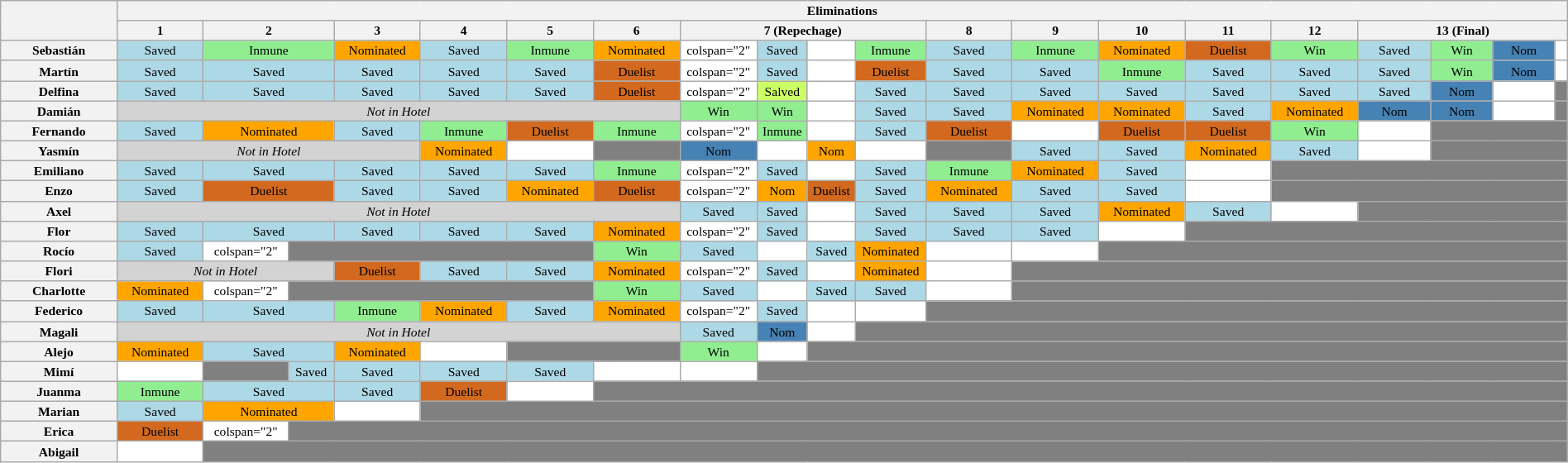<table border="0" style="background:#ffffff; text-align:center; font-size:65%; width:100%; align="top" class="wikitable">
<tr>
<th rowspan=2 style="width:5%"></th>
<th colspan="21">Eliminations</th>
</tr>
<tr>
<th style="width:3%">1</th>
<th style="width:3%" colspan="2">2</th>
<th style="width:3%">3</th>
<th style="width:3%">4</th>
<th style="width:3%">5</th>
<th style="width:3%">6</th>
<th style="width:3%" colspan="4">7 (Repechage)</th>
<th style="width:3%">8</th>
<th style="width:3%">9</th>
<th style="width:3%">10</th>
<th style="width:3%">11</th>
<th style="width:3%">12</th>
<th style="width:9%" colspan="5">13 (Final)</th>
</tr>
<tr>
<th>Sebastián</th>
<td style="background: lightblue">Saved</td>
<td colspan="2" style="background: LightGreen">Inmune</td>
<td style="background: orange">Nominated</td>
<td style="background: lightblue">Saved</td>
<td style="background: LightGreen">Inmune</td>
<td style="background: orange">Nominated</td>
<td>colspan="2" </td>
<td style="background: lightblue">Saved</td>
<td></td>
<td style="background: LightGreen">Inmune</td>
<td style="background: lightblue">Saved</td>
<td style="background: LightGreen">Inmune</td>
<td style="background: orange">Nominated</td>
<td style="background: Chocolate">Duelist</td>
<td style="background: LightGreen">Win</td>
<td style="background: lightblue">Saved</td>
<td style="background: LightGreen">Win</td>
<td style="background:steelblue">Nom</td>
<td></td>
</tr>
<tr>
<th>Martín</th>
<td style="background: lightblue">Saved</td>
<td colspan="2" style="background: lightblue">Saved</td>
<td style="background: lightblue">Saved</td>
<td style="background: lightblue">Saved</td>
<td style="background: lightblue">Saved</td>
<td style="background: chocolate">Duelist</td>
<td>colspan="2" </td>
<td style="background: lightblue">Saved</td>
<td></td>
<td style="background: chocolate">Duelist</td>
<td style="background: lightblue">Saved</td>
<td style="background: lightblue">Saved</td>
<td style="background: LightGreen">Inmune</td>
<td style="background: lightblue">Saved</td>
<td style="background: lightblue">Saved</td>
<td style="background: lightblue">Saved</td>
<td style="background: LightGreen">Win</td>
<td style="background:steelblue">Nom</td>
<td></td>
</tr>
<tr>
<th>Delfina</th>
<td style="background: lightblue">Saved</td>
<td colspan="2" style="background: lightblue">Saved</td>
<td style="background: lightblue">Saved</td>
<td style="background: lightblue">Saved</td>
<td style="background: lightblue">Saved</td>
<td style="background: Chocolate">Duelist</td>
<td>colspan="2" </td>
<td style="background:#ccff66">Salved</td>
<td></td>
<td style="background: lightblue">Saved</td>
<td style="background: lightblue">Saved</td>
<td style="background: lightblue">Saved</td>
<td style="background: lightblue">Saved</td>
<td style="background: lightblue">Saved</td>
<td style="background: lightblue">Saved</td>
<td style="background: lightblue">Saved</td>
<td style="background:steelblue">Nom</td>
<td></td>
<td style="background:grey"></td>
</tr>
<tr>
<th>Damián</th>
<td colspan="7" bgcolor=lightgray><em>Not in Hotel</em></td>
<td style="background: lightgreen">Win</td>
<td style="background: lightgreen">Win</td>
<td></td>
<td style="background: lightblue">Saved</td>
<td style="background: lightblue">Saved</td>
<td style="background: orange">Nominated</td>
<td style="background: orange">Nominated</td>
<td style="background: lightblue">Saved</td>
<td style="background: orange">Nominated</td>
<td style="background:steelblue">Nom</td>
<td style="background:steelblue">Nom</td>
<td></td>
<td colspan="2" style="background:grey"></td>
</tr>
<tr>
<th>Fernando</th>
<td style="background: lightblue">Saved</td>
<td colspan="2" style="background: orange">Nominated</td>
<td style="background: lightblue">Saved</td>
<td style="background: lightgreen">Inmune</td>
<td style="background: Chocolate">Duelist</td>
<td style="background: LightGreen">Inmune</td>
<td>colspan="2" </td>
<td style="background: LightGreen">Inmune</td>
<td></td>
<td style="background: lightblue">Saved</td>
<td style="background: chocolate">Duelist</td>
<td></td>
<td style="background: chocolate">Duelist</td>
<td style="background: Chocolate">Duelist</td>
<td style="background: LightGreen">Win</td>
<td></td>
<td colspan="3" style="background:grey"></td>
</tr>
<tr>
<th>Yasmín</th>
<td colspan="4" bgcolor=lightgray><em>Not in Hotel</em></td>
<td style="background: orange">Nominated</td>
<td></td>
<td style="background:grey"></td>
<td style="background:steelblue">Nom</td>
<td></td>
<td style="background: orange">Nom</td>
<td></td>
<td style="background:grey"></td>
<td style="background: lightblue">Saved</td>
<td style="background: lightblue">Saved</td>
<td style="background: orange">Nominated</td>
<td style="background: lightblue">Saved</td>
<td></td>
<td colspan="4" style="background:grey"></td>
</tr>
<tr>
<th>Emiliano</th>
<td style="background: lightblue">Saved</td>
<td colspan="2" style="background: lightblue">Saved</td>
<td style="background: lightblue">Saved</td>
<td style="background: lightblue">Saved</td>
<td style="background: lightblue">Saved</td>
<td style="background: LightGreen">Inmune</td>
<td>colspan="2" </td>
<td style="background: lightblue">Saved</td>
<td></td>
<td style="background: lightblue">Saved</td>
<td style="background: LightGreen">Inmune</td>
<td style="background: orange">Nominated</td>
<td style="background: lightblue">Saved</td>
<td></td>
<td colspan="5" style="background:grey"></td>
</tr>
<tr>
<th>Enzo</th>
<td style="background: lightblue">Saved</td>
<td colspan="2" style="background: Chocolate">Duelist</td>
<td style="background: lightblue">Saved</td>
<td style="background: lightblue">Saved</td>
<td style="background: orange">Nominated</td>
<td style="background: chocolate">Duelist</td>
<td>colspan="2" </td>
<td style="background: orange">Nom</td>
<td style="background: chocolate">Duelist</td>
<td style="background: lightblue">Saved</td>
<td style="background: orange">Nominated</td>
<td style="background: lightblue">Saved</td>
<td style="background: lightblue">Saved</td>
<td></td>
<td colspan="5" style="background:grey"></td>
</tr>
<tr>
<th>Axel</th>
<td colspan="7" bgcolor=lightgray><em>Not in Hotel</em></td>
<td style="background: lightblue">Saved</td>
<td style="background: lightblue">Saved</td>
<td></td>
<td style="background: lightblue">Saved</td>
<td style="background: lightblue">Saved</td>
<td style="background: lightblue">Saved</td>
<td style="background: orange">Nominated</td>
<td style="background: lightblue">Saved</td>
<td></td>
<td colspan="5" style="background:grey"></td>
</tr>
<tr>
<th>Flor</th>
<td style="background: lightblue">Saved</td>
<td colspan="2" style="background: lightblue">Saved</td>
<td style="background: lightblue">Saved</td>
<td style="background: lightblue">Saved</td>
<td style="background: lightblue">Saved</td>
<td style="background: orange">Nominated</td>
<td>colspan="2" </td>
<td style="background: lightblue">Saved</td>
<td></td>
<td style="background: lightblue">Saved</td>
<td style="background: lightblue">Saved</td>
<td style="background: lightblue">Saved</td>
<td></td>
<td colspan="6" style="background:grey"></td>
</tr>
<tr>
<th>Rocío</th>
<td style="background: lightblue">Saved</td>
<td>colspan="2" </td>
<td colspan="4" style="background:grey"></td>
<td style="background: lightgreen">Win</td>
<td style="background: lightblue">Saved</td>
<td></td>
<td style="background: lightblue">Saved</td>
<td style="background: orange">Nominated</td>
<td></td>
<td></td>
<td colspan="7" style="background:grey"></td>
</tr>
<tr>
<th>Flori</th>
<td colspan="3" bgcolor=lightgray><em>Not in Hotel</em></td>
<td style="background: Chocolate">Duelist</td>
<td style="background: lightblue">Saved</td>
<td style="background: lightblue">Saved</td>
<td style="background: orange">Nominated</td>
<td>colspan="2" </td>
<td style="background: lightblue">Saved</td>
<td></td>
<td style="background: orange">Nominated</td>
<td></td>
<td colspan="8" style="background:grey"></td>
</tr>
<tr>
<th>Charlotte</th>
<td style="background: orange">Nominated</td>
<td>colspan="2" </td>
<td colspan="4" style="background:grey"></td>
<td style="background: lightgreen">Win</td>
<td style="background: lightblue">Saved</td>
<td></td>
<td style="background: lightblue">Saved</td>
<td style="background: lightblue">Saved</td>
<td></td>
<td colspan="8" style="background:grey"></td>
</tr>
<tr>
<th>Federico</th>
<td style="background: lightblue">Saved</td>
<td colspan="2" style="background: lightblue">Saved</td>
<td style="background: lightgreen">Inmune</td>
<td style="background: orange">Nominated</td>
<td style="background: lightblue">Saved</td>
<td style="background: orange">Nominated</td>
<td>colspan="2" </td>
<td style="background: lightblue">Saved</td>
<td></td>
<td></td>
<td colspan="9" style="background:grey"></td>
</tr>
<tr>
<th>Magali</th>
<td colspan="7" bgcolor=lightgray><em>Not in Hotel</em></td>
<td style="background: lightblue">Saved</td>
<td style="background:steelblue">Nom</td>
<td></td>
<td colspan="11" style="background:grey"></td>
</tr>
<tr>
<th>Alejo</th>
<td style="background: orange">Nominated</td>
<td colspan="2" style="background: lightblue">Saved</td>
<td style="background: orange">Nominated</td>
<td></td>
<td colspan="2" style="background:grey"></td>
<td style="background: lightgreen">Win</td>
<td></td>
<td colspan="12" style="background:grey"></td>
</tr>
<tr>
<th>Mimí</th>
<td></td>
<td style="background:grey"></td>
<td style="background: lightblue">Saved</td>
<td style="background: lightblue">Saved</td>
<td style="background: lightblue">Saved</td>
<td style="background: lightblue">Saved</td>
<td></td>
<td></td>
<td colspan="13" style="background:grey"></td>
</tr>
<tr>
<th>Juanma</th>
<td style="background: lightgreen">Inmune</td>
<td colspan="2" style="background: lightblue">Saved</td>
<td style="background: lightblue">Saved</td>
<td style="background: Chocolate">Duelist</td>
<td></td>
<td colspan="15" style="background:grey"></td>
</tr>
<tr>
<th>Marian</th>
<td style="background: lightblue">Saved</td>
<td colspan="2" style="background: orange">Nominated</td>
<td></td>
<td colspan="17" style="background:grey"></td>
</tr>
<tr>
<th>Erica</th>
<td style="background: Chocolate">Duelist</td>
<td>colspan="2" </td>
<td colspan="18" style="background:grey"></td>
</tr>
<tr>
<th>Abigail</th>
<td></td>
<td colspan="20" style="background:grey"></td>
</tr>
</table>
